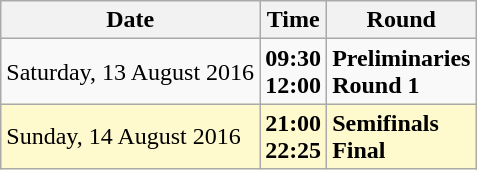<table class="wikitable">
<tr>
<th>Date</th>
<th>Time</th>
<th>Round</th>
</tr>
<tr>
<td>Saturday, 13 August 2016</td>
<td><strong>09:30<br>12:00</strong></td>
<td><strong>Preliminaries<br>Round 1</strong></td>
</tr>
<tr>
<td style=background:lemonchiffon>Sunday, 14 August 2016</td>
<td style=background:lemonchiffon><strong>21:00<br>22:25</strong></td>
<td style=background:lemonchiffon><strong>Semifinals<br>Final</strong></td>
</tr>
</table>
